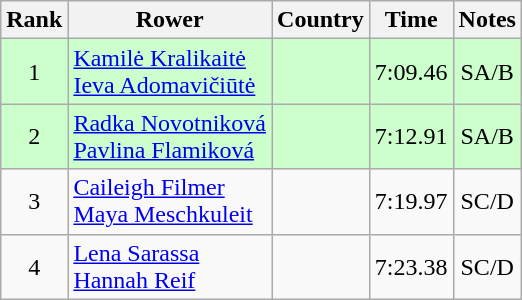<table class="wikitable" style="text-align:center">
<tr>
<th>Rank</th>
<th>Rower</th>
<th>Country</th>
<th>Time</th>
<th>Notes</th>
</tr>
<tr bgcolor=ccffcc>
<td>1</td>
<td align="left"><a href='#'>Kamilė Kralikaitė</a><br><a href='#'>Ieva Adomavičiūtė</a></td>
<td align="left"></td>
<td>7:09.46</td>
<td>SA/B</td>
</tr>
<tr bgcolor=ccffcc>
<td>2</td>
<td align="left"><a href='#'>Radka Novotniková</a><br><a href='#'>Pavlina Flamiková</a></td>
<td align="left"></td>
<td>7:12.91</td>
<td>SA/B</td>
</tr>
<tr>
<td>3</td>
<td align="left"><a href='#'>Caileigh Filmer</a><br><a href='#'>Maya Meschkuleit</a></td>
<td align="left"></td>
<td>7:19.97</td>
<td>SC/D</td>
</tr>
<tr>
<td>4</td>
<td align="left"><a href='#'>Lena Sarassa</a><br><a href='#'>Hannah Reif</a></td>
<td align="left"></td>
<td>7:23.38</td>
<td>SC/D</td>
</tr>
</table>
